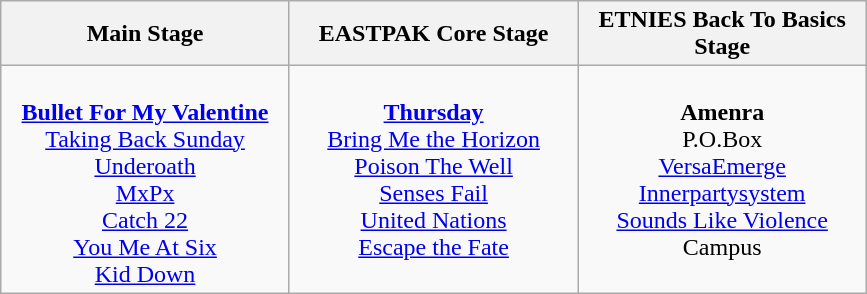<table class="wikitable">
<tr>
<th>Main Stage</th>
<th>EASTPAK Core Stage</th>
<th>ETNIES Back To Basics Stage</th>
</tr>
<tr>
<td style="text-align:center; vertical-align:top; width:185px;"><br><strong><a href='#'>Bullet For My Valentine</a></strong>
<br><a href='#'>Taking Back Sunday</a>
<br><a href='#'>Underoath</a>
<br><a href='#'>MxPx</a>
<br><a href='#'>Catch 22</a>
<br><a href='#'>You Me At Six</a>
<br><a href='#'>Kid Down</a></td>
<td style="text-align:center; vertical-align:top; width:185px;"><br><strong><a href='#'>Thursday</a></strong>
<br><a href='#'>Bring Me the Horizon</a>
<br><a href='#'>Poison The Well</a>
<br><a href='#'>Senses Fail</a>
<br><a href='#'>United Nations</a>
<br><a href='#'>Escape the Fate</a></td>
<td style="text-align:center; vertical-align:top; width:185px;"><br><strong>Amenra</strong>
<br>P.O.Box
<br><a href='#'>VersaEmerge</a>
<br><a href='#'>Innerpartysystem</a>
<br><a href='#'>Sounds Like Violence</a>
<br>Campus</td>
</tr>
</table>
